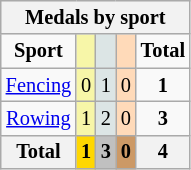<table class="wikitable" style="font-size:85%">
<tr style="background:#efefef;">
<th colspan=7><strong>Medals by sport</strong></th>
</tr>
<tr align=center>
<td><strong>Sport</strong></td>
<td bgcolor=#f7f6a8></td>
<td bgcolor=#dce5e5></td>
<td bgcolor=#ffdab9></td>
<td><strong>Total</strong></td>
</tr>
<tr align=center>
<td><a href='#'>Fencing</a></td>
<td style="background:#F7F6A8;">0</td>
<td style="background:#DCE5E5;">1</td>
<td style="background:#FFDAB9;">0</td>
<td><strong>1</strong></td>
</tr>
<tr align=center>
<td><a href='#'>Rowing</a></td>
<td style="background:#F7F6A8;">1</td>
<td style="background:#DCE5E5;">2</td>
<td style="background:#FFDAB9;">0</td>
<td><strong>3</strong></td>
</tr>
<tr align=center>
<th><strong>Total</strong></th>
<th style="background:gold;"><strong>1</strong></th>
<th style="background:silver;"><strong>3</strong></th>
<th style="background:#c96;"><strong>0</strong></th>
<th><strong>4</strong></th>
</tr>
</table>
